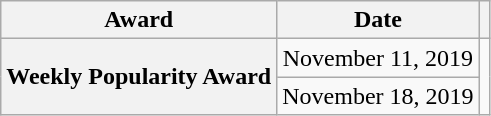<table class="wikitable plainrowheaders" style="text-align:center">
<tr>
<th scope="col">Award</th>
<th scope="col">Date</th>
<th scope="col"></th>
</tr>
<tr>
<th scope="row" rowspan="2">Weekly Popularity Award</th>
<td align="center">November 11, 2019</td>
<td rowspan="2"></td>
</tr>
<tr>
<td align="center">November 18, 2019</td>
</tr>
</table>
